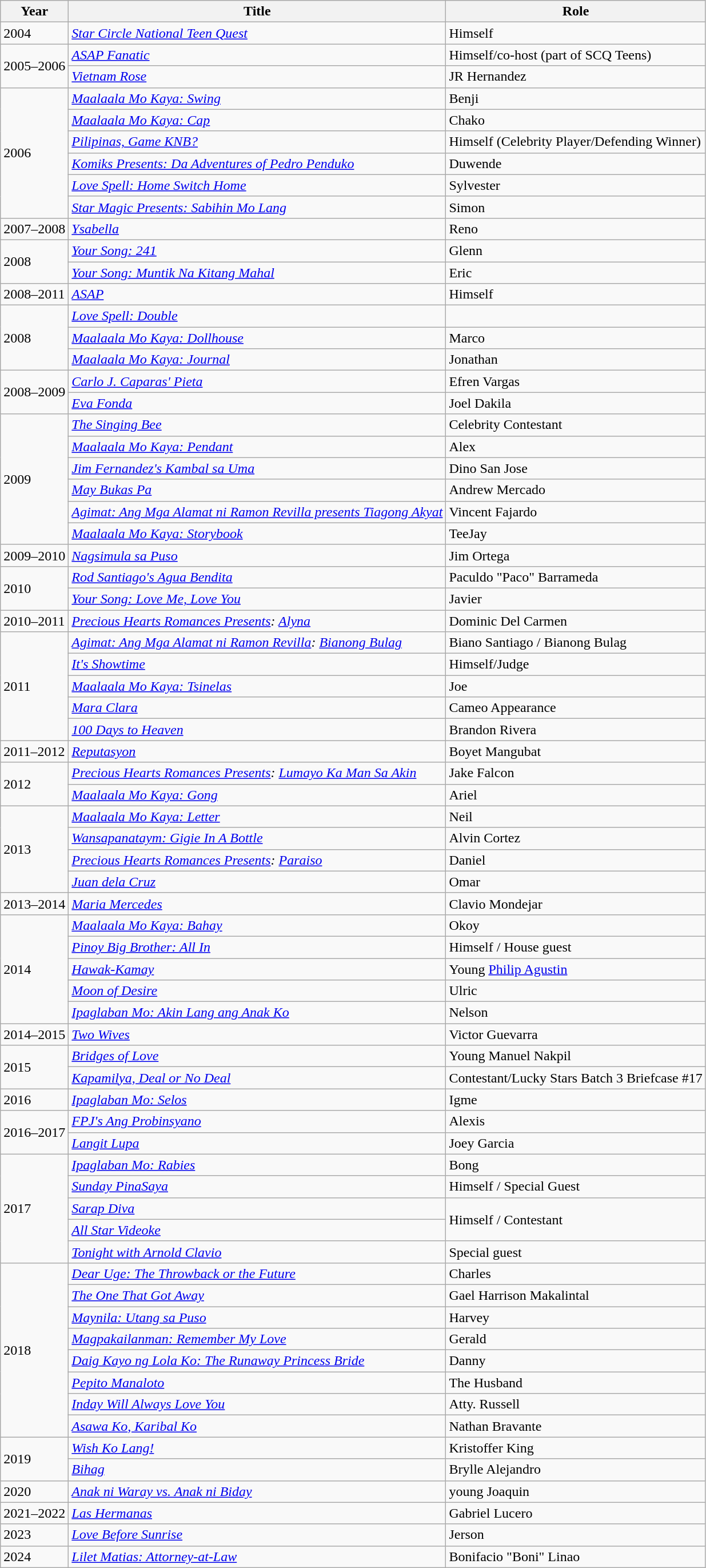<table class="wikitable sortable">
<tr>
<th>Year</th>
<th>Title</th>
<th>Role</th>
</tr>
<tr>
<td>2004</td>
<td><em><a href='#'>Star Circle National Teen Quest</a></em></td>
<td>Himself</td>
</tr>
<tr>
<td rowspan="2">2005–2006</td>
<td><em><a href='#'>ASAP Fanatic</a></em></td>
<td>Himself/co-host (part of SCQ Teens)</td>
</tr>
<tr>
<td><em><a href='#'>Vietnam Rose</a></em></td>
<td>JR Hernandez</td>
</tr>
<tr>
<td rowspan="6">2006</td>
<td><em><a href='#'>Maalaala Mo Kaya: Swing</a></em></td>
<td>Benji</td>
</tr>
<tr>
<td><em><a href='#'>Maalaala Mo Kaya: Cap</a></em></td>
<td>Chako</td>
</tr>
<tr>
<td><em><a href='#'>Pilipinas, Game KNB?</a></em></td>
<td>Himself (Celebrity Player/Defending Winner)</td>
</tr>
<tr>
<td><em><a href='#'>Komiks Presents: Da Adventures of Pedro Penduko</a></em></td>
<td>Duwende</td>
</tr>
<tr>
<td><em><a href='#'>Love Spell: Home Switch Home</a></em></td>
<td>Sylvester</td>
</tr>
<tr>
<td><em><a href='#'>Star Magic Presents: Sabihin Mo Lang</a></em></td>
<td>Simon</td>
</tr>
<tr>
<td>2007–2008</td>
<td><em><a href='#'>Ysabella</a></em></td>
<td>Reno</td>
</tr>
<tr>
<td rowspan="2">2008</td>
<td><em><a href='#'>Your Song: 241</a></em></td>
<td>Glenn</td>
</tr>
<tr>
<td><em><a href='#'>Your Song: Muntik Na Kitang Mahal</a></em></td>
<td>Eric</td>
</tr>
<tr>
<td>2008–2011</td>
<td><em><a href='#'>ASAP</a></em></td>
<td>Himself</td>
</tr>
<tr>
<td rowspan="3">2008</td>
<td><em><a href='#'>Love Spell: Double</a></em></td>
<td></td>
</tr>
<tr>
<td><em><a href='#'>Maalaala Mo Kaya: Dollhouse</a></em></td>
<td>Marco</td>
</tr>
<tr>
<td><em><a href='#'>Maalaala Mo Kaya: Journal</a></em></td>
<td>Jonathan</td>
</tr>
<tr>
<td rowspan="2">2008–2009</td>
<td><em><a href='#'>Carlo J. Caparas' Pieta</a></em></td>
<td>Efren Vargas</td>
</tr>
<tr>
<td><em><a href='#'>Eva Fonda</a></em></td>
<td>Joel Dakila</td>
</tr>
<tr>
<td rowspan="6">2009</td>
<td><em><a href='#'>The Singing Bee</a></em></td>
<td>Celebrity Contestant</td>
</tr>
<tr>
<td><em><a href='#'>Maalaala Mo Kaya: Pendant</a></em></td>
<td>Alex</td>
</tr>
<tr>
<td><em><a href='#'>Jim Fernandez's Kambal sa Uma</a></em></td>
<td>Dino San Jose</td>
</tr>
<tr>
<td><em><a href='#'>May Bukas Pa</a></em></td>
<td>Andrew Mercado</td>
</tr>
<tr>
<td><em><a href='#'>Agimat: Ang Mga Alamat ni Ramon Revilla presents Tiagong Akyat</a></em></td>
<td>Vincent Fajardo</td>
</tr>
<tr>
<td><em><a href='#'>Maalaala Mo Kaya: Storybook</a></em></td>
<td>TeeJay</td>
</tr>
<tr>
<td>2009–2010</td>
<td><em><a href='#'>Nagsimula sa Puso</a></em></td>
<td>Jim Ortega</td>
</tr>
<tr>
<td rowspan="2">2010</td>
<td><em><a href='#'>Rod Santiago's Agua Bendita</a></em></td>
<td>Paculdo "Paco" Barrameda</td>
</tr>
<tr>
<td><em><a href='#'>Your Song: Love Me, Love You</a></em></td>
<td>Javier</td>
</tr>
<tr>
<td>2010–2011</td>
<td><em><a href='#'>Precious Hearts Romances Presents</a>: <a href='#'>Alyna</a></em></td>
<td>Dominic Del Carmen</td>
</tr>
<tr>
<td rowspan="5">2011</td>
<td><em><a href='#'>Agimat: Ang Mga Alamat ni Ramon Revilla</a>: <a href='#'>Bianong Bulag</a></em></td>
<td>Biano Santiago / Bianong Bulag</td>
</tr>
<tr>
<td><em><a href='#'>It's Showtime</a></em></td>
<td>Himself/Judge</td>
</tr>
<tr>
<td><em><a href='#'>Maalaala Mo Kaya: Tsinelas</a></em></td>
<td>Joe</td>
</tr>
<tr>
<td><em><a href='#'>Mara Clara</a></em></td>
<td>Cameo Appearance</td>
</tr>
<tr>
<td><em><a href='#'>100 Days to Heaven</a></em></td>
<td>Brandon Rivera</td>
</tr>
<tr>
<td>2011–2012</td>
<td><em><a href='#'>Reputasyon</a></em></td>
<td>Boyet Mangubat</td>
</tr>
<tr>
<td rowspan="2">2012</td>
<td><em><a href='#'>Precious Hearts Romances Presents</a>: <a href='#'>Lumayo Ka Man Sa Akin</a></em></td>
<td>Jake Falcon</td>
</tr>
<tr>
<td><em><a href='#'>Maalaala Mo Kaya: Gong</a></em></td>
<td>Ariel</td>
</tr>
<tr>
<td rowspan="4">2013</td>
<td><em><a href='#'>Maalaala Mo Kaya: Letter</a></em></td>
<td>Neil</td>
</tr>
<tr>
<td><em><a href='#'> Wansapanataym: Gigie In A Bottle</a></em></td>
<td>Alvin Cortez</td>
</tr>
<tr>
<td><em><a href='#'>Precious Hearts Romances Presents</a>: <a href='#'>Paraiso</a></em></td>
<td>Daniel</td>
</tr>
<tr>
<td><em><a href='#'>Juan dela Cruz</a></em></td>
<td>Omar</td>
</tr>
<tr>
<td>2013–2014</td>
<td><em><a href='#'>Maria Mercedes</a></em></td>
<td>Clavio Mondejar</td>
</tr>
<tr>
<td rowspan="5">2014</td>
<td><em><a href='#'>Maalaala Mo Kaya: Bahay</a></em></td>
<td>Okoy</td>
</tr>
<tr>
<td><em><a href='#'>Pinoy Big Brother: All In</a></em></td>
<td>Himself / House guest</td>
</tr>
<tr>
<td><em><a href='#'>Hawak-Kamay</a></em></td>
<td>Young <a href='#'>Philip Agustin</a></td>
</tr>
<tr>
<td><em><a href='#'>Moon of Desire</a></em></td>
<td>Ulric</td>
</tr>
<tr>
<td><em><a href='#'>Ipaglaban Mo: Akin Lang ang Anak Ko</a></em></td>
<td>Nelson</td>
</tr>
<tr>
<td>2014–2015</td>
<td><em><a href='#'>Two Wives</a></em></td>
<td>Victor Guevarra</td>
</tr>
<tr>
<td rowspan="2">2015</td>
<td><em><a href='#'>Bridges of Love</a></em></td>
<td>Young Manuel Nakpil</td>
</tr>
<tr>
<td><em><a href='#'>Kapamilya, Deal or No Deal</a></em></td>
<td>Contestant/Lucky Stars Batch 3 Briefcase #17</td>
</tr>
<tr>
<td>2016</td>
<td><em><a href='#'>Ipaglaban Mo: Selos</a></em></td>
<td>Igme</td>
</tr>
<tr>
<td rowspan="2">2016–2017</td>
<td><em><a href='#'>FPJ's Ang Probinsyano</a></em></td>
<td>Alexis</td>
</tr>
<tr>
<td><em><a href='#'>Langit Lupa</a></em></td>
<td>Joey Garcia</td>
</tr>
<tr>
<td rowspan="5">2017</td>
<td><em><a href='#'>Ipaglaban Mo: Rabies</a></em></td>
<td>Bong</td>
</tr>
<tr>
<td><em><a href='#'>Sunday PinaSaya</a></em></td>
<td>Himself / Special Guest</td>
</tr>
<tr>
<td><em><a href='#'>Sarap Diva</a></em></td>
<td rowspan="2">Himself / Contestant</td>
</tr>
<tr>
<td><em><a href='#'>All Star Videoke</a></em></td>
</tr>
<tr>
<td><em><a href='#'>Tonight with Arnold Clavio</a></em></td>
<td>Special guest</td>
</tr>
<tr>
<td rowspan="8">2018</td>
<td><em><a href='#'>Dear Uge: The Throwback or the Future</a></em></td>
<td>Charles</td>
</tr>
<tr>
<td><em><a href='#'>The One That Got Away</a></em></td>
<td>Gael Harrison Makalintal</td>
</tr>
<tr>
<td><em><a href='#'>Maynila: Utang sa Puso</a></em></td>
<td>Harvey</td>
</tr>
<tr>
<td><em><a href='#'>Magpakailanman: Remember My Love</a></em></td>
<td>Gerald</td>
</tr>
<tr>
<td><em><a href='#'>Daig Kayo ng Lola Ko: The Runaway Princess Bride</a></em></td>
<td>Danny</td>
</tr>
<tr>
<td><em><a href='#'>Pepito Manaloto</a></em></td>
<td>The Husband</td>
</tr>
<tr>
<td><em><a href='#'>Inday Will Always Love You</a></em></td>
<td>Atty. Russell</td>
</tr>
<tr>
<td><em><a href='#'>Asawa Ko, Karibal Ko</a></em></td>
<td>Nathan Bravante</td>
</tr>
<tr>
<td rowspan="2">2019</td>
<td><em><a href='#'>Wish Ko Lang!</a></em></td>
<td>Kristoffer King</td>
</tr>
<tr>
<td><em><a href='#'>Bihag</a></em></td>
<td>Brylle Alejandro</td>
</tr>
<tr>
<td>2020</td>
<td><em><a href='#'>Anak ni Waray vs. Anak ni Biday</a></em></td>
<td>young Joaquin</td>
</tr>
<tr>
<td>2021–2022</td>
<td><em><a href='#'>Las Hermanas</a></em></td>
<td>Gabriel Lucero</td>
</tr>
<tr>
<td>2023</td>
<td><em><a href='#'>Love Before Sunrise</a></em></td>
<td>Jerson</td>
</tr>
<tr>
<td>2024</td>
<td><em><a href='#'>Lilet Matias: Attorney-at-Law</a></em></td>
<td>Bonifacio "Boni" Linao</td>
</tr>
</table>
